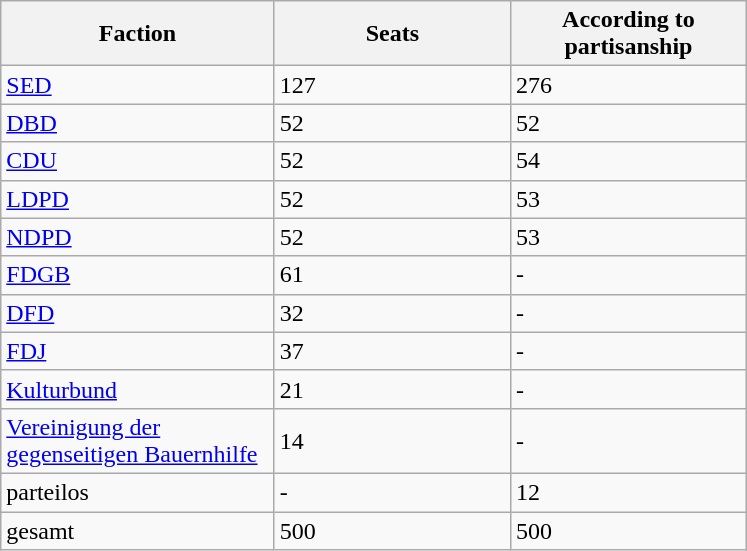<table class="wikitable">
<tr>
<th width="175" bgcolor="#FFDEAD" align="left">Faction</th>
<th width="150" bgcolor="#FFDEAD" align="left">Seats</th>
<th width="150" bgcolor="#FFDEAD" align="left">According to partisanship</th>
</tr>
<tr ---->
<td><a href='#'>SED</a></td>
<td>127</td>
<td>276</td>
</tr>
<tr ---->
<td><a href='#'>DBD</a></td>
<td>52</td>
<td>52</td>
</tr>
<tr ---->
<td><a href='#'>CDU</a></td>
<td>52</td>
<td>54</td>
</tr>
<tr ---->
<td><a href='#'>LDPD</a></td>
<td>52</td>
<td>53</td>
</tr>
<tr ---->
<td><a href='#'>NDPD</a></td>
<td>52</td>
<td>53</td>
</tr>
<tr ---->
<td><a href='#'>FDGB</a></td>
<td>61</td>
<td>-</td>
</tr>
<tr ---->
<td><a href='#'>DFD</a></td>
<td>32</td>
<td>-</td>
</tr>
<tr ---->
<td><a href='#'>FDJ</a></td>
<td>37</td>
<td>-</td>
</tr>
<tr ---->
<td><a href='#'>Kulturbund</a></td>
<td>21</td>
<td>-</td>
</tr>
<tr ---->
<td><a href='#'>Vereinigung der gegenseitigen Bauernhilfe</a></td>
<td>14</td>
<td>-</td>
</tr>
<tr ---->
<td>parteilos</td>
<td>-</td>
<td>12</td>
</tr>
<tr ---->
<td>gesamt</td>
<td>500</td>
<td>500</td>
</tr>
</table>
